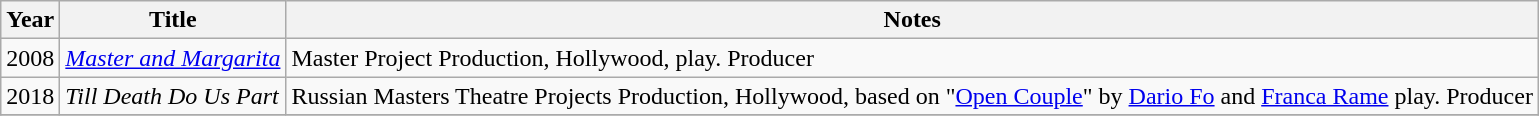<table class="wikitable sortable">
<tr>
<th>Year</th>
<th>Title</th>
<th class="unsortable">Notes</th>
</tr>
<tr>
<td>2008</td>
<td><em><a href='#'>Master and Margarita</a></em></td>
<td>Master Project Production, Hollywood, play. Producer</td>
</tr>
<tr>
<td>2018</td>
<td><em>Till Death Do Us Part</em></td>
<td>Russian Masters Theatre Projects Production, Hollywood, based on "<a href='#'>Open Couple</a>" by <a href='#'>Dario Fo</a> and <a href='#'>Franca Rame</a> play. Producer</td>
</tr>
<tr>
</tr>
</table>
